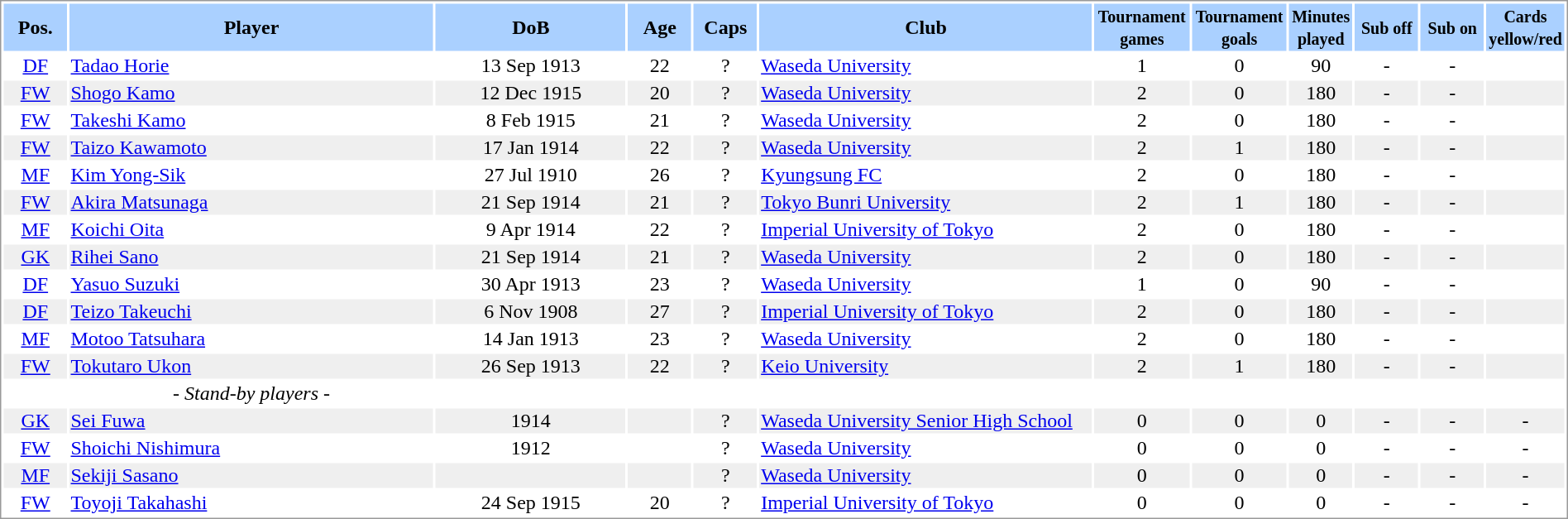<table border="0" width="100%" style="border: 1px solid #999; background-color:#FFFFFF; text-align:center">
<tr align="center" bgcolor="#AAD0FF">
<th width=4%>Pos.</th>
<th width=23%>Player</th>
<th width=12%>DoB</th>
<th width=4%>Age</th>
<th width=4%>Caps</th>
<th width=21%>Club</th>
<th width=6%><small>Tournament<br>games</small></th>
<th width=6%><small>Tournament<br>goals</small></th>
<th width=4%><small>Minutes<br>played</small></th>
<th width=4%><small>Sub off</small></th>
<th width=4%><small>Sub on</small></th>
<th width=4%><small>Cards<br>yellow/red</small></th>
</tr>
<tr>
<td><a href='#'>DF</a></td>
<td align="left"><a href='#'>Tadao Horie</a></td>
<td>13 Sep 1913</td>
<td>22</td>
<td>?</td>
<td align="left"> <a href='#'>Waseda University</a></td>
<td>1</td>
<td>0</td>
<td>90</td>
<td>-</td>
<td>-</td>
<td></td>
</tr>
<tr bgcolor="#EFEFEF">
<td><a href='#'>FW</a></td>
<td align="left"><a href='#'>Shogo Kamo</a></td>
<td>12 Dec 1915</td>
<td>20</td>
<td>?</td>
<td align="left"> <a href='#'>Waseda University</a></td>
<td>2</td>
<td>0</td>
<td>180</td>
<td>-</td>
<td>-</td>
<td></td>
</tr>
<tr>
<td><a href='#'>FW</a></td>
<td align="left"><a href='#'>Takeshi Kamo</a></td>
<td>8 Feb 1915</td>
<td>21</td>
<td>?</td>
<td align="left"> <a href='#'>Waseda University</a></td>
<td>2</td>
<td>0</td>
<td>180</td>
<td>-</td>
<td>-</td>
<td></td>
</tr>
<tr bgcolor="#EFEFEF">
<td><a href='#'>FW</a></td>
<td align="left"><a href='#'>Taizo Kawamoto</a></td>
<td>17 Jan 1914</td>
<td>22</td>
<td>?</td>
<td align="left"> <a href='#'>Waseda University</a></td>
<td>2</td>
<td>1</td>
<td>180</td>
<td>-</td>
<td>-</td>
<td></td>
</tr>
<tr>
<td><a href='#'>MF</a></td>
<td align="left"><a href='#'>Kim Yong-Sik</a></td>
<td>27 Jul 1910</td>
<td>26</td>
<td>?</td>
<td align="left"> <a href='#'>Kyungsung FC</a></td>
<td>2</td>
<td>0</td>
<td>180</td>
<td>-</td>
<td>-</td>
<td></td>
</tr>
<tr bgcolor="#EFEFEF">
<td><a href='#'>FW</a></td>
<td align="left"><a href='#'>Akira Matsunaga</a></td>
<td>21 Sep 1914</td>
<td>21</td>
<td>?</td>
<td align="left"> <a href='#'>Tokyo Bunri University</a></td>
<td>2</td>
<td>1</td>
<td>180</td>
<td>-</td>
<td>-</td>
<td></td>
</tr>
<tr>
<td><a href='#'>MF</a></td>
<td align="left"><a href='#'>Koichi Oita</a></td>
<td>9 Apr 1914</td>
<td>22</td>
<td>?</td>
<td align="left"> <a href='#'>Imperial University of Tokyo</a></td>
<td>2</td>
<td>0</td>
<td>180</td>
<td>-</td>
<td>-</td>
<td></td>
</tr>
<tr bgcolor="#EFEFEF">
<td><a href='#'>GK</a></td>
<td align="left"><a href='#'>Rihei Sano</a></td>
<td>21 Sep 1914</td>
<td>21</td>
<td>?</td>
<td align="left"> <a href='#'>Waseda University</a></td>
<td>2</td>
<td>0</td>
<td>180</td>
<td>-</td>
<td>-</td>
<td></td>
</tr>
<tr>
<td><a href='#'>DF</a></td>
<td align="left"><a href='#'>Yasuo Suzuki</a></td>
<td>30 Apr 1913</td>
<td>23</td>
<td>?</td>
<td align="left"> <a href='#'>Waseda University</a></td>
<td>1</td>
<td>0</td>
<td>90</td>
<td>-</td>
<td>-</td>
<td></td>
</tr>
<tr bgcolor="#EFEFEF">
<td><a href='#'>DF</a></td>
<td align="left"><a href='#'>Teizo Takeuchi</a></td>
<td>6 Nov 1908</td>
<td>27</td>
<td>?</td>
<td align="left"> <a href='#'>Imperial University of Tokyo</a></td>
<td>2</td>
<td>0</td>
<td>180</td>
<td>-</td>
<td>-</td>
<td></td>
</tr>
<tr>
<td><a href='#'>MF</a></td>
<td align="left"><a href='#'>Motoo Tatsuhara</a></td>
<td>14 Jan 1913</td>
<td>23</td>
<td>?</td>
<td align="left"> <a href='#'>Waseda University</a></td>
<td>2</td>
<td>0</td>
<td>180</td>
<td>-</td>
<td>-</td>
<td></td>
</tr>
<tr bgcolor="#EFEFEF">
<td><a href='#'>FW</a></td>
<td align="left"><a href='#'>Tokutaro Ukon</a></td>
<td>26 Sep 1913</td>
<td>22</td>
<td>?</td>
<td align="left"> <a href='#'>Keio University</a></td>
<td>2</td>
<td>1</td>
<td>180</td>
<td>-</td>
<td>-</td>
<td></td>
</tr>
<tr>
<td></td>
<td>- <em>Stand-by players</em> -</td>
<td></td>
<td></td>
<td></td>
<td></td>
<td></td>
<td></td>
<td></td>
<td></td>
<td></td>
<td></td>
</tr>
<tr bgcolor="#EFEFEF">
<td><a href='#'>GK</a></td>
<td align="left"><a href='#'>Sei Fuwa</a></td>
<td>1914</td>
<td></td>
<td>?</td>
<td align="left"> <a href='#'>Waseda University Senior High School</a></td>
<td>0</td>
<td>0</td>
<td>0</td>
<td>-</td>
<td>-</td>
<td>-</td>
</tr>
<tr>
<td><a href='#'>FW</a></td>
<td align="left"><a href='#'>Shoichi Nishimura</a></td>
<td>1912</td>
<td></td>
<td>?</td>
<td align="left"> <a href='#'>Waseda University</a></td>
<td>0</td>
<td>0</td>
<td>0</td>
<td>-</td>
<td>-</td>
<td>-</td>
</tr>
<tr bgcolor="#EFEFEF">
<td><a href='#'>MF</a></td>
<td align="left"><a href='#'>Sekiji Sasano</a></td>
<td></td>
<td></td>
<td>?</td>
<td align="left"> <a href='#'>Waseda University</a></td>
<td>0</td>
<td>0</td>
<td>0</td>
<td>-</td>
<td>-</td>
<td>-</td>
</tr>
<tr>
<td><a href='#'>FW</a></td>
<td align="left"><a href='#'>Toyoji Takahashi</a></td>
<td>24 Sep 1915</td>
<td>20</td>
<td>?</td>
<td align="left"> <a href='#'>Imperial University of Tokyo</a></td>
<td>0</td>
<td>0</td>
<td>0</td>
<td>-</td>
<td>-</td>
<td>-</td>
</tr>
</table>
